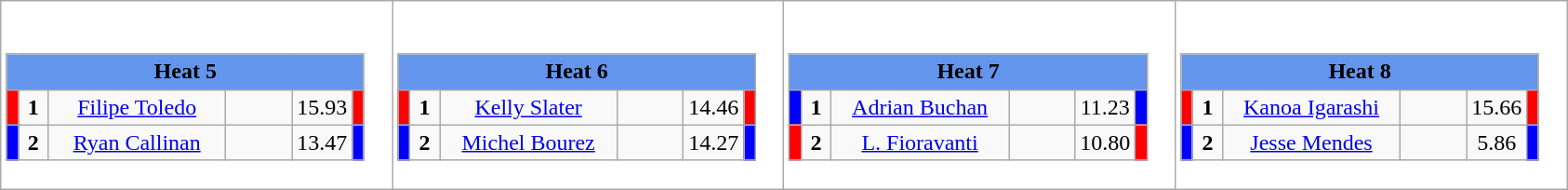<table class="wikitable" style="background:#fff;">
<tr>
<td><div><br><table class="wikitable">
<tr>
<td colspan="6"  style="text-align:center; background:#6495ed;"><strong>Heat 5</strong></td>
</tr>
<tr>
<td style="width:01px; background: #f00;"></td>
<td style="width:14px; text-align:center;"><strong>1</strong></td>
<td style="width:120px; text-align:center;"><a href='#'>Filipe Toledo</a></td>
<td style="width:40px; text-align:center;"></td>
<td style="width:20px; text-align:center;">15.93</td>
<td style="width:01px; background: #f00;"></td>
</tr>
<tr>
<td style="width:01px; background: #00f;"></td>
<td style="width:14px; text-align:center;"><strong>2</strong></td>
<td style="width:120px; text-align:center;"><a href='#'>Ryan Callinan</a></td>
<td style="width:40px; text-align:center;"></td>
<td style="width:20px; text-align:center;">13.47</td>
<td style="width:01px; background: #00f;"></td>
</tr>
</table>
</div></td>
<td><div><br><table class="wikitable">
<tr>
<td colspan="6"  style="text-align:center; background:#6495ed;"><strong>Heat 6</strong></td>
</tr>
<tr>
<td style="width:01px; background: #f00;"></td>
<td style="width:14px; text-align:center;"><strong>1</strong></td>
<td style="width:120px; text-align:center;"><a href='#'>Kelly Slater</a></td>
<td style="width:40px; text-align:center;"></td>
<td style="width:20px; text-align:center;">14.46</td>
<td style="width:01px; background: #f00;"></td>
</tr>
<tr>
<td style="width:01px; background: #00f;"></td>
<td style="width:14px; text-align:center;"><strong>2</strong></td>
<td style="width:120px; text-align:center;"><a href='#'>Michel Bourez</a></td>
<td style="width:40px; text-align:center;"></td>
<td style="width:20px; text-align:center;">14.27</td>
<td style="width:01px; background: #00f;"></td>
</tr>
</table>
</div></td>
<td><div><br><table class="wikitable">
<tr>
<td colspan="6"  style="text-align:center; background:#6495ed;"><strong>Heat 7</strong></td>
</tr>
<tr>
<td style="width:01px; background: #00f;"></td>
<td style="width:14px; text-align:center;"><strong>1</strong></td>
<td style="width:120px; text-align:center;"><a href='#'>Adrian Buchan</a></td>
<td style="width:40px; text-align:center;"></td>
<td style="width:20px; text-align:center;">11.23</td>
<td style="width:01px; background: #00f;"></td>
</tr>
<tr>
<td style="width:01px; background: #f00;"></td>
<td style="width:14px; text-align:center;"><strong>2</strong></td>
<td style="width:120px; text-align:center;"><a href='#'>L. Fioravanti</a></td>
<td style="width:40px; text-align:center;"></td>
<td style="width:20px; text-align:center;">10.80</td>
<td style="width:01px; background: #f00;"></td>
</tr>
</table>
</div></td>
<td><div><br><table class="wikitable">
<tr>
<td colspan="6"  style="text-align:center; background:#6495ed;"><strong>Heat 8</strong></td>
</tr>
<tr>
<td style="width:01px; background: #f00;"></td>
<td style="width:14px; text-align:center;"><strong>1</strong></td>
<td style="width:120px; text-align:center;"><a href='#'>Kanoa Igarashi</a></td>
<td style="width:40px; text-align:center;"></td>
<td style="width:20px; text-align:center;">15.66</td>
<td style="width:01px; background: #f00;"></td>
</tr>
<tr>
<td style="width:01px; background: #00f;"></td>
<td style="width:14px; text-align:center;"><strong>2</strong></td>
<td style="width:120px; text-align:center;"><a href='#'>Jesse Mendes</a></td>
<td style="width:40px; text-align:center;"></td>
<td style="width:20px; text-align:center;">5.86</td>
<td style="width:01px; background: #00f;"></td>
</tr>
</table>
</div></td>
</tr>
</table>
